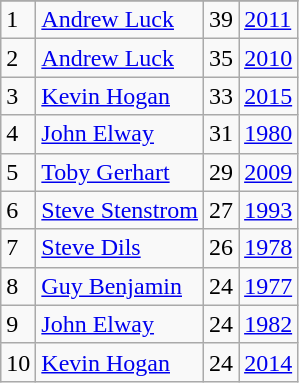<table class="wikitable">
<tr>
</tr>
<tr>
<td>1</td>
<td><a href='#'>Andrew Luck</a></td>
<td><abbr>39</abbr></td>
<td><a href='#'>2011</a></td>
</tr>
<tr>
<td>2</td>
<td><a href='#'>Andrew Luck</a></td>
<td><abbr>35</abbr></td>
<td><a href='#'>2010</a></td>
</tr>
<tr>
<td>3</td>
<td><a href='#'>Kevin Hogan</a></td>
<td><abbr>33</abbr></td>
<td><a href='#'>2015</a></td>
</tr>
<tr>
<td>4</td>
<td><a href='#'>John Elway</a></td>
<td><abbr>31</abbr></td>
<td><a href='#'>1980</a></td>
</tr>
<tr>
<td>5</td>
<td><a href='#'>Toby Gerhart</a></td>
<td><abbr>29</abbr></td>
<td><a href='#'>2009</a></td>
</tr>
<tr>
<td>6</td>
<td><a href='#'>Steve Stenstrom</a></td>
<td><abbr>27</abbr></td>
<td><a href='#'>1993</a></td>
</tr>
<tr>
<td>7</td>
<td><a href='#'>Steve Dils</a></td>
<td><abbr>26</abbr></td>
<td><a href='#'>1978</a></td>
</tr>
<tr>
<td>8</td>
<td><a href='#'>Guy Benjamin</a></td>
<td><abbr>24</abbr></td>
<td><a href='#'>1977</a></td>
</tr>
<tr>
<td>9</td>
<td><a href='#'>John Elway</a></td>
<td><abbr>24</abbr></td>
<td><a href='#'>1982</a></td>
</tr>
<tr>
<td>10</td>
<td><a href='#'>Kevin Hogan</a></td>
<td><abbr>24</abbr></td>
<td><a href='#'>2014</a></td>
</tr>
</table>
